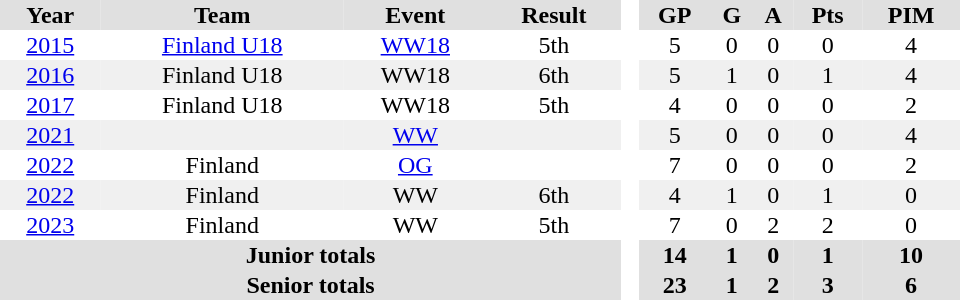<table border="0" cellpadding="1" cellspacing="0" style="text-align:center; width:40em">
<tr ALIGN="centre" bgcolor="#e0e0e0">
<th>Year</th>
<th>Team</th>
<th>Event</th>
<th>Result</th>
<th rowspan="97" bgcolor="#ffffff"> </th>
<th>GP</th>
<th>G</th>
<th>A</th>
<th>Pts</th>
<th>PIM</th>
</tr>
<tr>
<td><a href='#'>2015</a></td>
<td><a href='#'>Finland U18</a></td>
<td><a href='#'>WW18</a></td>
<td>5th</td>
<td>5</td>
<td>0</td>
<td>0</td>
<td>0</td>
<td>4</td>
</tr>
<tr bgcolor="#f0f0f0">
<td><a href='#'>2016</a></td>
<td>Finland U18</td>
<td>WW18</td>
<td>6th</td>
<td>5</td>
<td>1</td>
<td>0</td>
<td>1</td>
<td>4</td>
</tr>
<tr>
<td><a href='#'>2017</a></td>
<td>Finland U18</td>
<td>WW18</td>
<td>5th</td>
<td>4</td>
<td>0</td>
<td>0</td>
<td>0</td>
<td>2</td>
</tr>
<tr bgcolor="#f0f0f0">
<td><a href='#'>2021</a></td>
<td></td>
<td><a href='#'>WW</a></td>
<td></td>
<td>5</td>
<td>0</td>
<td>0</td>
<td>0</td>
<td>4</td>
</tr>
<tr>
<td><a href='#'>2022</a></td>
<td>Finland</td>
<td><a href='#'>OG</a></td>
<td></td>
<td>7</td>
<td>0</td>
<td>0</td>
<td>0</td>
<td>2</td>
</tr>
<tr bgcolor="#f0f0f0">
<td><a href='#'>2022</a></td>
<td>Finland</td>
<td>WW</td>
<td>6th</td>
<td>4</td>
<td>1</td>
<td>0</td>
<td>1</td>
<td>0</td>
</tr>
<tr>
<td><a href='#'>2023</a></td>
<td>Finland</td>
<td>WW</td>
<td>5th</td>
<td>7</td>
<td>0</td>
<td>2</td>
<td>2</td>
<td>0</td>
</tr>
<tr ALIGN="centre" bgcolor="#e0e0e0">
<th colspan=4>Junior totals</th>
<th>14</th>
<th>1</th>
<th>0</th>
<th>1</th>
<th>10</th>
</tr>
<tr ALIGN="centre" bgcolor="#e0e0e0">
<th colspan=4>Senior totals</th>
<th>23</th>
<th>1</th>
<th>2</th>
<th>3</th>
<th>6</th>
</tr>
</table>
